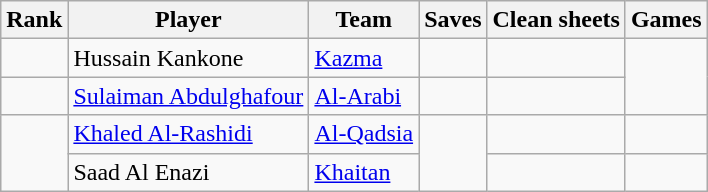<table Class="wikitable">
<tr>
<th>Rank</th>
<th>Player</th>
<th>Team</th>
<th>Saves</th>
<th>Clean sheets</th>
<th>Games</th>
</tr>
<tr>
<td rowspan="1"></td>
<td> Hussain Kankone</td>
<td><a href='#'>Kazma</a></td>
<td></td>
<td rowspan="1"></td>
<td rowspan="2"></td>
</tr>
<tr>
<td rowspan="1"></td>
<td> <a href='#'>Sulaiman Abdulghafour</a></td>
<td><a href='#'>Al-Arabi</a></td>
<td rowspan="1"></td>
<td rowspan="1"></td>
</tr>
<tr>
<td rowspan="2"></td>
<td> <a href='#'>Khaled Al-Rashidi</a></td>
<td><a href='#'>Al-Qadsia</a></td>
<td rowspan="2"></td>
<td rowspan="1"></td>
<td rowspan="1"></td>
</tr>
<tr>
<td> Saad Al Enazi</td>
<td><a href='#'>Khaitan</a></td>
<td rowspan="1"></td>
<td rowspan="1"></td>
</tr>
</table>
